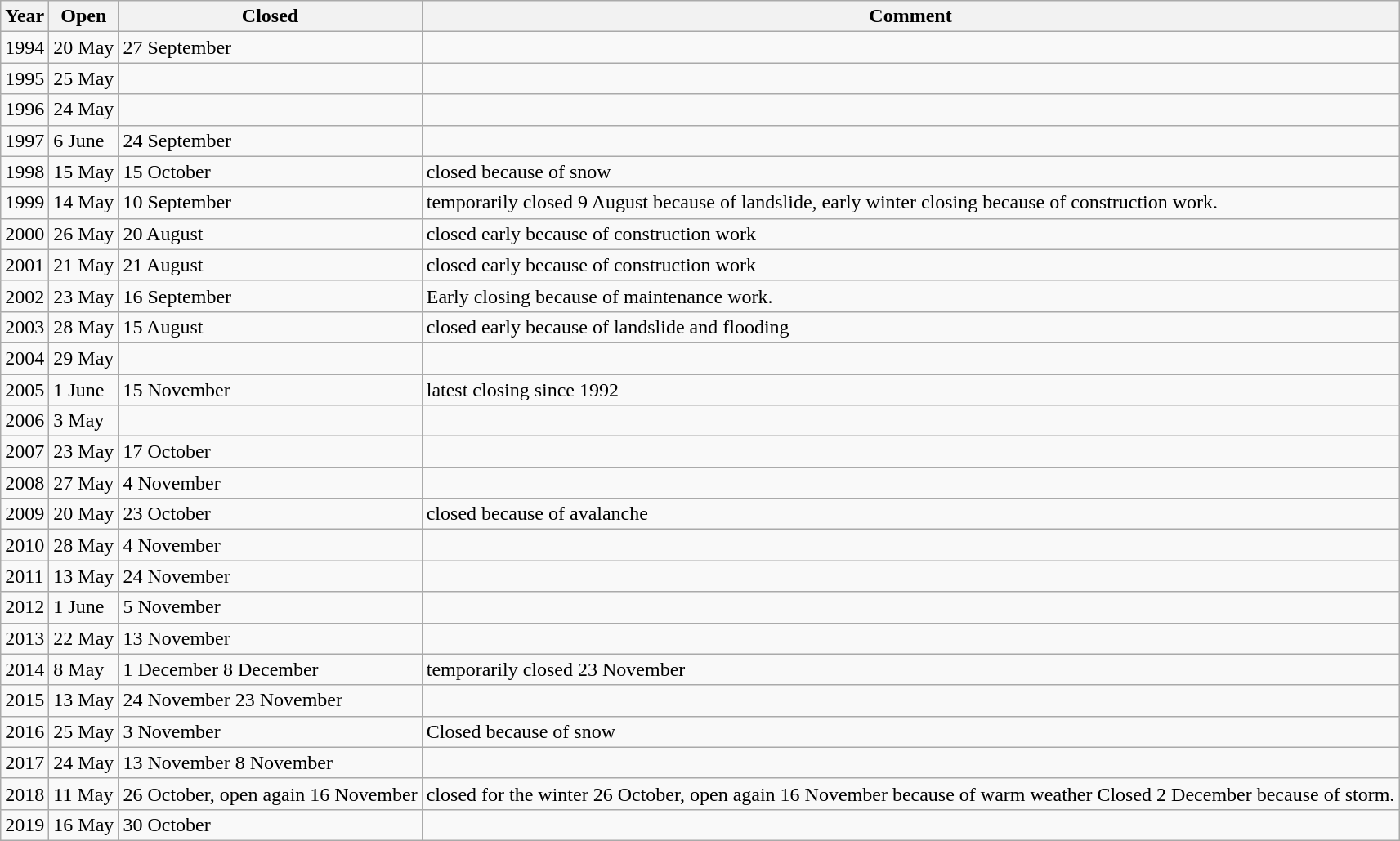<table class="wikitable">
<tr>
<th>Year</th>
<th>Open</th>
<th>Closed</th>
<th>Comment</th>
</tr>
<tr>
<td>1994</td>
<td>20 May</td>
<td>27 September</td>
<td></td>
</tr>
<tr>
<td>1995</td>
<td>25 May</td>
<td></td>
<td></td>
</tr>
<tr>
<td>1996</td>
<td>24 May</td>
<td></td>
<td></td>
</tr>
<tr>
<td>1997</td>
<td>6 June</td>
<td>24 September</td>
<td></td>
</tr>
<tr>
<td>1998</td>
<td>15 May</td>
<td>15 October</td>
<td>closed because of snow</td>
</tr>
<tr>
<td>1999</td>
<td>14 May</td>
<td>10 September</td>
<td>temporarily closed 9 August because of landslide, early winter closing because of construction work.</td>
</tr>
<tr>
<td>2000</td>
<td>26 May</td>
<td>20 August</td>
<td>closed early because of construction work</td>
</tr>
<tr>
<td>2001</td>
<td>21 May</td>
<td>21 August</td>
<td>closed early because of construction work</td>
</tr>
<tr>
<td>2002</td>
<td>23 May</td>
<td>16 September</td>
<td>Early closing because of maintenance work.</td>
</tr>
<tr>
<td>2003</td>
<td>28 May</td>
<td>15 August</td>
<td>closed early because of landslide and flooding</td>
</tr>
<tr>
<td>2004</td>
<td>29 May</td>
<td></td>
<td></td>
</tr>
<tr>
<td>2005</td>
<td>1 June</td>
<td>15 November</td>
<td>latest closing since 1992</td>
</tr>
<tr>
<td>2006</td>
<td>3 May</td>
<td></td>
<td></td>
</tr>
<tr>
<td>2007</td>
<td>23 May</td>
<td>17 October</td>
<td></td>
</tr>
<tr>
<td>2008</td>
<td>27 May</td>
<td>4 November</td>
<td></td>
</tr>
<tr>
<td>2009</td>
<td>20 May</td>
<td>23 October</td>
<td>closed because of avalanche</td>
</tr>
<tr>
<td>2010</td>
<td>28 May</td>
<td>4 November</td>
<td></td>
</tr>
<tr>
<td>2011</td>
<td>13 May</td>
<td>24 November</td>
<td></td>
</tr>
<tr>
<td>2012</td>
<td>1 June</td>
<td>5 November</td>
<td></td>
</tr>
<tr>
<td>2013</td>
<td>22 May</td>
<td>13 November</td>
<td></td>
</tr>
<tr>
<td>2014</td>
<td>8 May</td>
<td>1 December 8 December</td>
<td>temporarily closed 23 November</td>
</tr>
<tr>
<td>2015</td>
<td>13 May</td>
<td>24 November 23 November</td>
<td></td>
</tr>
<tr>
<td>2016</td>
<td>25 May</td>
<td>3 November</td>
<td>Closed because of snow</td>
</tr>
<tr>
<td>2017</td>
<td>24 May</td>
<td>13 November 8 November</td>
<td></td>
</tr>
<tr>
<td>2018</td>
<td>11 May</td>
<td>26 October, open again 16 November</td>
<td>closed for the winter 26 October, open again 16 November because of warm weather Closed 2 December because of storm.</td>
</tr>
<tr ->
<td>2019</td>
<td>16 May</td>
<td>30 October</td>
<td></td>
</tr>
</table>
